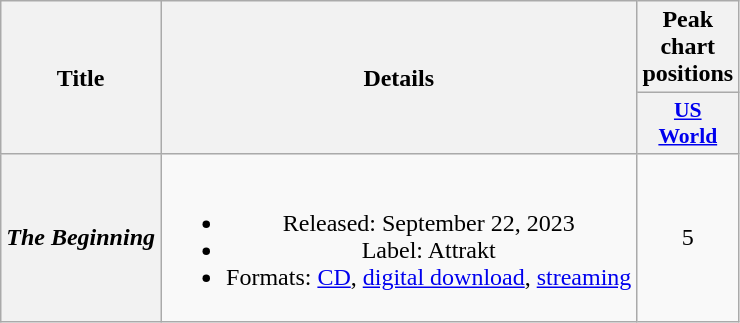<table class="wikitable plainrowheaders" style="text-align:center">
<tr>
<th scope="col" rowspan="2">Title</th>
<th scope="col" rowspan="2">Details</th>
<th scope="col">Peak chart positions</th>
</tr>
<tr>
<th scope="col" style="font-size:90%; width:2.5em"><a href='#'>US<br>World</a><br></th>
</tr>
<tr>
<th scope="row"><em>The Beginning</em></th>
<td><br><ul><li>Released: September 22, 2023</li><li>Label: Attrakt</li><li>Formats: <a href='#'>CD</a>, <a href='#'>digital download</a>, <a href='#'>streaming</a></li></ul></td>
<td>5</td>
</tr>
</table>
